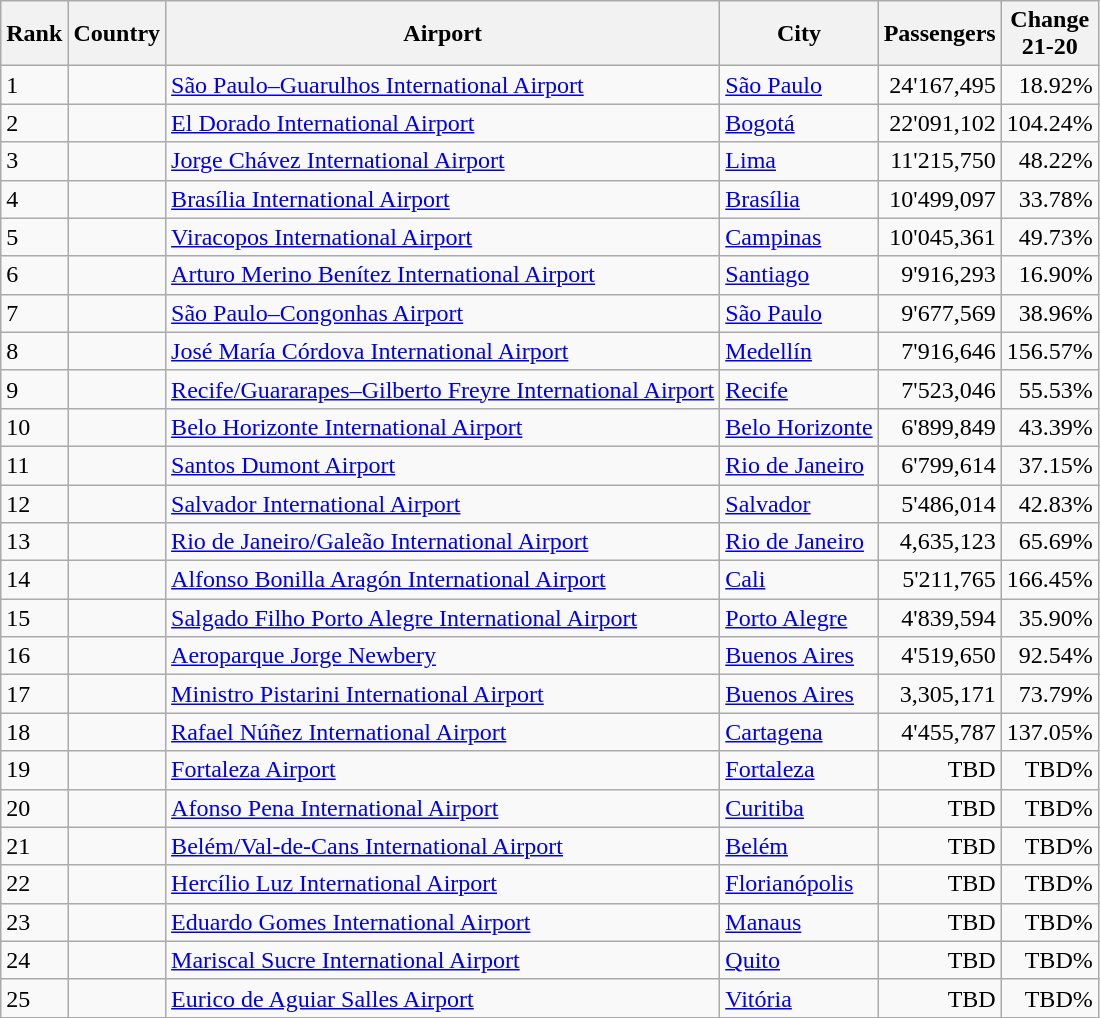<table class="wikitable sortable">
<tr>
<th>Rank</th>
<th>Country</th>
<th>Airport</th>
<th>City</th>
<th>Passengers</th>
<th>Change<br>21-20</th>
</tr>
<tr>
<td>1</td>
<td></td>
<td><a href='#'>São Paulo–Guarulhos International Airport</a></td>
<td><a href='#'>São Paulo</a></td>
<td align="right">24'167,495</td>
<td align="right">18.92%</td>
</tr>
<tr>
<td>2</td>
<td></td>
<td><a href='#'>El Dorado International Airport</a></td>
<td><a href='#'>Bogotá</a></td>
<td align="right">22'091,102</td>
<td align="right">104.24%</td>
</tr>
<tr>
<td>3</td>
<td></td>
<td><a href='#'>Jorge Chávez International Airport</a></td>
<td><a href='#'>Lima</a></td>
<td align="right">11'215,750</td>
<td align="right">48.22%</td>
</tr>
<tr>
<td>4</td>
<td></td>
<td><a href='#'>Brasília International Airport</a></td>
<td><a href='#'>Brasília</a></td>
<td align="right">10'499,097</td>
<td align="right">33.78%</td>
</tr>
<tr>
<td>5</td>
<td></td>
<td><a href='#'>Viracopos International Airport</a></td>
<td><a href='#'>Campinas</a></td>
<td align="right">10'045,361</td>
<td align="right">49.73%</td>
</tr>
<tr>
<td>6</td>
<td></td>
<td><a href='#'>Arturo Merino Benítez International Airport</a></td>
<td><a href='#'>Santiago</a></td>
<td align="right">9'916,293</td>
<td align="right">16.90%</td>
</tr>
<tr>
<td>7</td>
<td></td>
<td><a href='#'>São Paulo–Congonhas Airport</a></td>
<td><a href='#'>São Paulo</a></td>
<td align="right">9'677,569</td>
<td align="right">38.96%</td>
</tr>
<tr>
<td>8</td>
<td></td>
<td><a href='#'>José María Córdova International Airport</a></td>
<td><a href='#'>Medellín</a></td>
<td align="right">7'916,646</td>
<td align="right">156.57%</td>
</tr>
<tr>
<td>9</td>
<td></td>
<td><a href='#'>Recife/Guararapes–Gilberto Freyre International Airport</a></td>
<td><a href='#'>Recife</a></td>
<td align="right">7'523,046</td>
<td align="right">55.53%</td>
</tr>
<tr>
<td>10</td>
<td></td>
<td><a href='#'>Belo Horizonte International Airport</a></td>
<td><a href='#'>Belo Horizonte</a></td>
<td align="right">6'899,849</td>
<td align="right">43.39%</td>
</tr>
<tr>
<td>11</td>
<td></td>
<td><a href='#'>Santos Dumont Airport</a></td>
<td><a href='#'>Rio de Janeiro</a></td>
<td align="right">6'799,614</td>
<td align="right">37.15%</td>
</tr>
<tr>
<td>12</td>
<td></td>
<td><a href='#'>Salvador International Airport</a></td>
<td><a href='#'>Salvador</a></td>
<td align="right">5'486,014</td>
<td align="right">42.83%</td>
</tr>
<tr>
<td>13</td>
<td></td>
<td><a href='#'>Rio de Janeiro/Galeão International Airport</a></td>
<td><a href='#'>Rio de Janeiro</a></td>
<td align="right">4,635,123</td>
<td align="right">65.69%</td>
</tr>
<tr>
<td>14</td>
<td></td>
<td><a href='#'>Alfonso Bonilla Aragón International Airport</a></td>
<td><a href='#'>Cali</a></td>
<td align="right">5'211,765</td>
<td align="right">166.45%</td>
</tr>
<tr>
<td>15</td>
<td></td>
<td><a href='#'>Salgado Filho Porto Alegre International Airport</a></td>
<td><a href='#'>Porto Alegre</a></td>
<td align="right">4'839,594</td>
<td align="right">35.90%</td>
</tr>
<tr>
<td>16</td>
<td></td>
<td><a href='#'>Aeroparque Jorge Newbery</a></td>
<td><a href='#'>Buenos Aires</a></td>
<td align="right">4'519,650</td>
<td align="right">92.54%</td>
</tr>
<tr>
<td>17</td>
<td></td>
<td><a href='#'>Ministro Pistarini International Airport</a></td>
<td><a href='#'>Buenos Aires</a></td>
<td align="right">3,305,171</td>
<td align="right">73.79%</td>
</tr>
<tr>
<td>18</td>
<td></td>
<td><a href='#'>Rafael Núñez International Airport</a></td>
<td><a href='#'>Cartagena</a></td>
<td align="right">4'455,787</td>
<td align="right">137.05%</td>
</tr>
<tr>
<td>19</td>
<td></td>
<td><a href='#'>Fortaleza Airport</a></td>
<td><a href='#'>Fortaleza</a></td>
<td align="right">TBD</td>
<td align="right">TBD%</td>
</tr>
<tr>
<td>20</td>
<td></td>
<td><a href='#'>Afonso Pena International Airport</a></td>
<td><a href='#'>Curitiba</a></td>
<td align="right">TBD</td>
<td align="right">TBD%</td>
</tr>
<tr>
<td>21</td>
<td></td>
<td><a href='#'>Belém/Val-de-Cans International Airport</a></td>
<td><a href='#'>Belém</a></td>
<td align="right">TBD</td>
<td align="right">TBD%</td>
</tr>
<tr>
<td>22</td>
<td></td>
<td><a href='#'>Hercílio Luz International Airport</a></td>
<td><a href='#'>Florianópolis</a></td>
<td align="right">TBD</td>
<td align="right">TBD%</td>
</tr>
<tr>
<td>23</td>
<td></td>
<td><a href='#'>Eduardo Gomes International Airport</a></td>
<td><a href='#'>Manaus</a></td>
<td align="right">TBD</td>
<td align="right">TBD%</td>
</tr>
<tr>
<td>24</td>
<td></td>
<td><a href='#'>Mariscal Sucre International Airport</a></td>
<td><a href='#'>Quito</a></td>
<td align="right">TBD</td>
<td align="right">TBD%</td>
</tr>
<tr>
<td>25</td>
<td></td>
<td><a href='#'>Eurico de Aguiar Salles Airport</a></td>
<td><a href='#'>Vitória</a></td>
<td align="right">TBD</td>
<td align="right">TBD%</td>
</tr>
</table>
